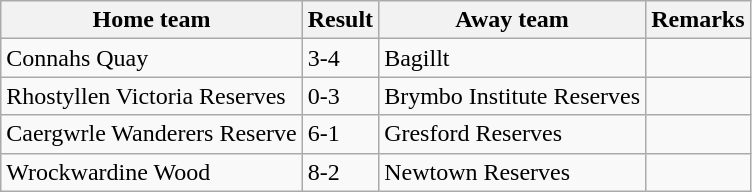<table class="wikitable">
<tr>
<th>Home team</th>
<th>Result</th>
<th>Away team</th>
<th>Remarks</th>
</tr>
<tr>
<td>Connahs Quay</td>
<td>3-4</td>
<td>Bagillt</td>
<td></td>
</tr>
<tr>
<td>Rhostyllen Victoria Reserves</td>
<td>0-3</td>
<td>Brymbo Institute Reserves</td>
<td></td>
</tr>
<tr>
<td>Caergwrle Wanderers Reserve</td>
<td>6-1</td>
<td>Gresford Reserves</td>
<td></td>
</tr>
<tr>
<td> Wrockwardine Wood</td>
<td>8-2</td>
<td>Newtown Reserves</td>
<td></td>
</tr>
</table>
